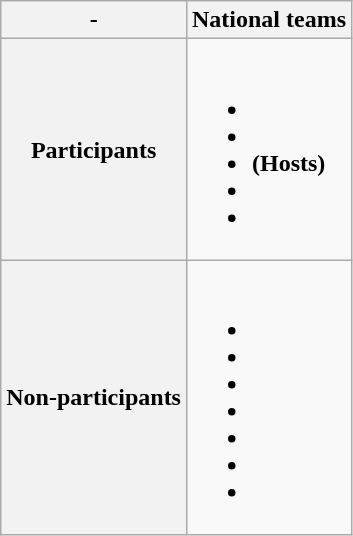<table class="wikitable">
<tr>
<th>-</th>
<th>National teams</th>
</tr>
<tr>
<th>Participants</th>
<td><br><ul><li></li><li></li><li><strong>(Hosts)</strong></li><li></li><li></li></ul></td>
</tr>
<tr>
<th>Non-participants</th>
<td><br><ul><li></li><li></li><li></li><li></li><li></li><li></li><li></li></ul></td>
</tr>
</table>
